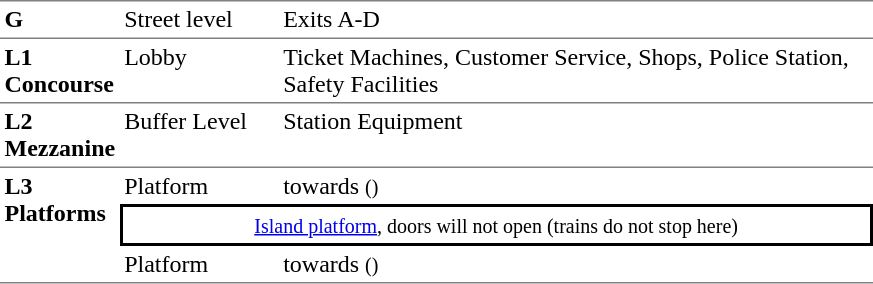<table table border=0 cellspacing=0 cellpadding=3>
<tr>
<td style="border-top:solid 1px gray;" width=50 valign=top><strong>G</strong></td>
<td style="border-top:solid 1px gray;" width=100 valign=top>Street level</td>
<td style="border-top:solid 1px gray;" width=390 valign=top>Exits A-D</td>
</tr>
<tr>
<td style="border-bottom:solid 1px gray; border-top:solid 1px gray;" valign=top><strong>L1<br>Concourse</strong></td>
<td style="border-bottom:solid 1px gray; border-top:solid 1px gray;" valign=top>Lobby</td>
<td style="border-bottom:solid 1px gray; border-top:solid 1px gray;" valign=top>Ticket Machines, Customer Service, Shops, Police Station, Safety Facilities</td>
</tr>
<tr>
<td style="border-bottom:solid 1px gray;" valign=top><strong>L2<br>Mezzanine</strong></td>
<td style="border-bottom:solid 1px gray;" valign=top>Buffer Level</td>
<td style="border-bottom:solid 1px gray;" valign=top>Station Equipment</td>
</tr>
<tr>
<td style="border-bottom:solid 1px gray;" rowspan=3 valign=top><strong>L3<br>Platforms</strong></td>
<td>Platform </td>
<td>  towards  <small>()</small></td>
</tr>
<tr>
<td style="border-right:solid 2px black;border-left:solid 2px black;border-top:solid 2px black;border-bottom:solid 2px black;text-align:center;" colspan=2><small><a href='#'>Island platform</a>, doors will not open (trains do not stop here)</small></td>
</tr>
<tr>
<td style="border-bottom:solid 1px gray;">Platform </td>
<td style="border-bottom:solid 1px gray;"> towards  <small>()</small> </td>
</tr>
</table>
